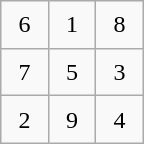<table class="wikitable" style="margin-left:auto;margin-right:auto;text-align:center;width:6em;height:6em;table-layout:fixed;">
<tr>
<td>6</td>
<td>1</td>
<td>8</td>
</tr>
<tr>
<td>7</td>
<td>5</td>
<td>3</td>
</tr>
<tr>
<td>2</td>
<td>9</td>
<td>4</td>
</tr>
</table>
